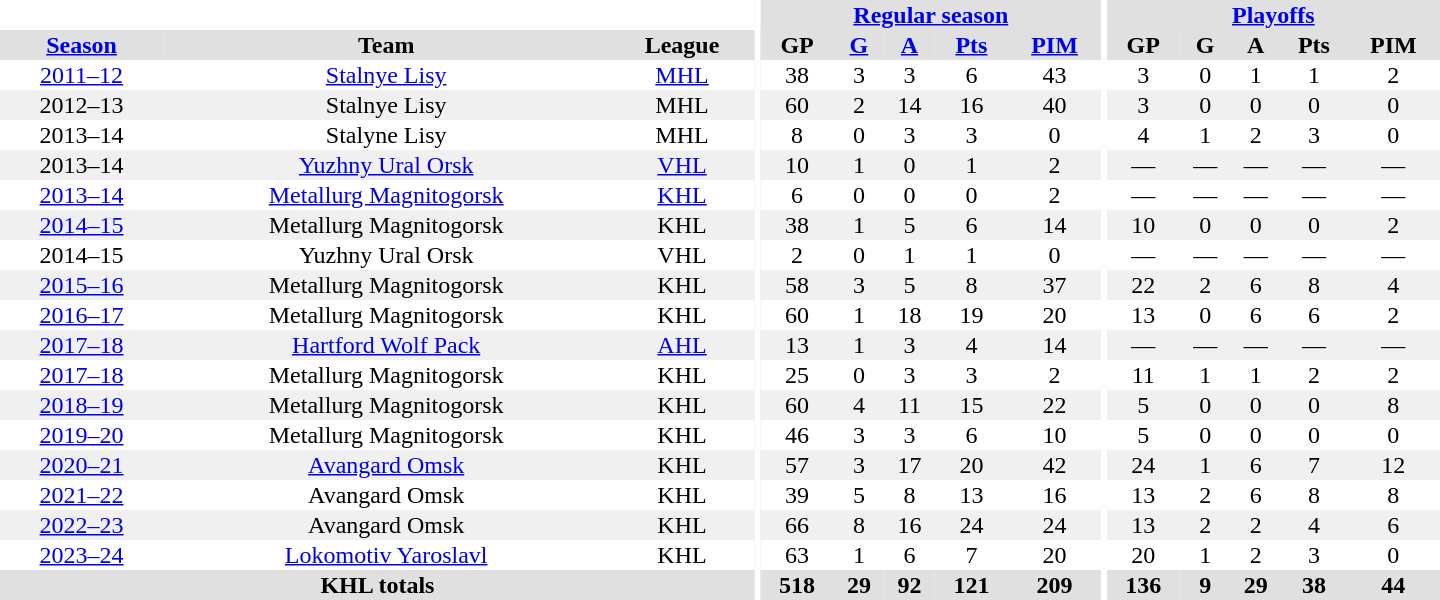<table border="0" cellpadding="1" cellspacing="0" style="text-align:center; width:60em">
<tr bgcolor="#e0e0e0">
<th colspan="3" bgcolor="#ffffff"></th>
<th rowspan="99" bgcolor="#ffffff"></th>
<th colspan="5"><a href='#'>Regular season</a></th>
<th rowspan="99" bgcolor="#ffffff"></th>
<th colspan="5"><a href='#'>Playoffs</a></th>
</tr>
<tr bgcolor="#e0e0e0">
<th><a href='#'>Season</a></th>
<th>Team</th>
<th>League</th>
<th>GP</th>
<th><a href='#'>G</a></th>
<th><a href='#'>A</a></th>
<th><a href='#'>Pts</a></th>
<th><a href='#'>PIM</a></th>
<th>GP</th>
<th>G</th>
<th>A</th>
<th>Pts</th>
<th>PIM</th>
</tr>
<tr>
<td><a href='#'>2011–12</a></td>
<td><a href='#'>Stalnye Lisy</a></td>
<td><a href='#'>MHL</a></td>
<td>38</td>
<td>3</td>
<td>3</td>
<td>6</td>
<td>43</td>
<td>3</td>
<td>0</td>
<td>1</td>
<td>1</td>
<td>2</td>
</tr>
<tr bgcolor="#f0f0f0">
<td>2012–13</td>
<td>Stalnye Lisy</td>
<td>MHL</td>
<td>60</td>
<td>2</td>
<td>14</td>
<td>16</td>
<td>40</td>
<td>3</td>
<td>0</td>
<td>0</td>
<td>0</td>
<td>0</td>
</tr>
<tr>
<td>2013–14</td>
<td>Stalyne Lisy</td>
<td>MHL</td>
<td>8</td>
<td>0</td>
<td>3</td>
<td>3</td>
<td>0</td>
<td>4</td>
<td>1</td>
<td>2</td>
<td>3</td>
<td>0</td>
</tr>
<tr bgcolor="#f0f0f0">
<td>2013–14</td>
<td><a href='#'>Yuzhny Ural Orsk</a></td>
<td><a href='#'>VHL</a></td>
<td>10</td>
<td>1</td>
<td>0</td>
<td>1</td>
<td>2</td>
<td>—</td>
<td>—</td>
<td>—</td>
<td>—</td>
<td>—</td>
</tr>
<tr>
<td><a href='#'>2013–14</a></td>
<td><a href='#'>Metallurg Magnitogorsk</a></td>
<td><a href='#'>KHL</a></td>
<td>6</td>
<td>0</td>
<td>0</td>
<td>0</td>
<td>2</td>
<td>—</td>
<td>—</td>
<td>—</td>
<td>—</td>
<td>—</td>
</tr>
<tr bgcolor="#f0f0f0">
<td><a href='#'>2014–15</a></td>
<td>Metallurg Magnitogorsk</td>
<td>KHL</td>
<td>38</td>
<td>1</td>
<td>5</td>
<td>6</td>
<td>14</td>
<td>10</td>
<td>0</td>
<td>0</td>
<td>0</td>
<td>2</td>
</tr>
<tr>
<td>2014–15</td>
<td>Yuzhny Ural Orsk</td>
<td>VHL</td>
<td>2</td>
<td>0</td>
<td>1</td>
<td>1</td>
<td>0</td>
<td>—</td>
<td>—</td>
<td>—</td>
<td>—</td>
<td>—</td>
</tr>
<tr bgcolor="#f0f0f0">
<td><a href='#'>2015–16</a></td>
<td>Metallurg Magnitogorsk</td>
<td>KHL</td>
<td>58</td>
<td>3</td>
<td>5</td>
<td>8</td>
<td>37</td>
<td>22</td>
<td>2</td>
<td>6</td>
<td>8</td>
<td>4</td>
</tr>
<tr>
<td><a href='#'>2016–17</a></td>
<td>Metallurg Magnitogorsk</td>
<td>KHL</td>
<td>60</td>
<td>1</td>
<td>18</td>
<td>19</td>
<td>20</td>
<td>13</td>
<td>0</td>
<td>6</td>
<td>6</td>
<td>2</td>
</tr>
<tr bgcolor="#f0f0f0">
<td><a href='#'>2017–18</a></td>
<td><a href='#'>Hartford Wolf Pack</a></td>
<td><a href='#'>AHL</a></td>
<td>13</td>
<td>1</td>
<td>3</td>
<td>4</td>
<td>14</td>
<td>—</td>
<td>—</td>
<td>—</td>
<td>—</td>
<td>—</td>
</tr>
<tr>
<td><a href='#'>2017–18</a></td>
<td>Metallurg Magnitogorsk</td>
<td>KHL</td>
<td>25</td>
<td>0</td>
<td>3</td>
<td>3</td>
<td>2</td>
<td>11</td>
<td>1</td>
<td>1</td>
<td>2</td>
<td>2</td>
</tr>
<tr bgcolor="#f0f0f0">
<td><a href='#'>2018–19</a></td>
<td>Metallurg Magnitogorsk</td>
<td>KHL</td>
<td>60</td>
<td>4</td>
<td>11</td>
<td>15</td>
<td>22</td>
<td>5</td>
<td>0</td>
<td>0</td>
<td>0</td>
<td>8</td>
</tr>
<tr>
<td><a href='#'>2019–20</a></td>
<td>Metallurg Magnitogorsk</td>
<td>KHL</td>
<td>46</td>
<td>3</td>
<td>3</td>
<td>6</td>
<td>10</td>
<td>5</td>
<td>0</td>
<td>0</td>
<td>0</td>
<td>0</td>
</tr>
<tr bgcolor="#f0f0f0">
<td><a href='#'>2020–21</a></td>
<td><a href='#'>Avangard Omsk</a></td>
<td>KHL</td>
<td>57</td>
<td>3</td>
<td>17</td>
<td>20</td>
<td>42</td>
<td>24</td>
<td>1</td>
<td>6</td>
<td>7</td>
<td>12</td>
</tr>
<tr>
<td><a href='#'>2021–22</a></td>
<td>Avangard Omsk</td>
<td>KHL</td>
<td>39</td>
<td>5</td>
<td>8</td>
<td>13</td>
<td>16</td>
<td>13</td>
<td>2</td>
<td>6</td>
<td>8</td>
<td>8</td>
</tr>
<tr bgcolor="#f0f0f0">
<td><a href='#'>2022–23</a></td>
<td>Avangard Omsk</td>
<td>KHL</td>
<td>66</td>
<td>8</td>
<td>16</td>
<td>24</td>
<td>24</td>
<td>13</td>
<td>2</td>
<td>2</td>
<td>4</td>
<td>6</td>
</tr>
<tr>
<td><a href='#'>2023–24</a></td>
<td><a href='#'>Lokomotiv Yaroslavl</a></td>
<td>KHL</td>
<td>63</td>
<td>1</td>
<td>6</td>
<td>7</td>
<td>20</td>
<td>20</td>
<td>1</td>
<td>2</td>
<td>3</td>
<td>0</td>
</tr>
<tr bgcolor="#e0e0e0">
<th colspan="3">KHL totals</th>
<th>518</th>
<th>29</th>
<th>92</th>
<th>121</th>
<th>209</th>
<th>136</th>
<th>9</th>
<th>29</th>
<th>38</th>
<th>44</th>
</tr>
</table>
